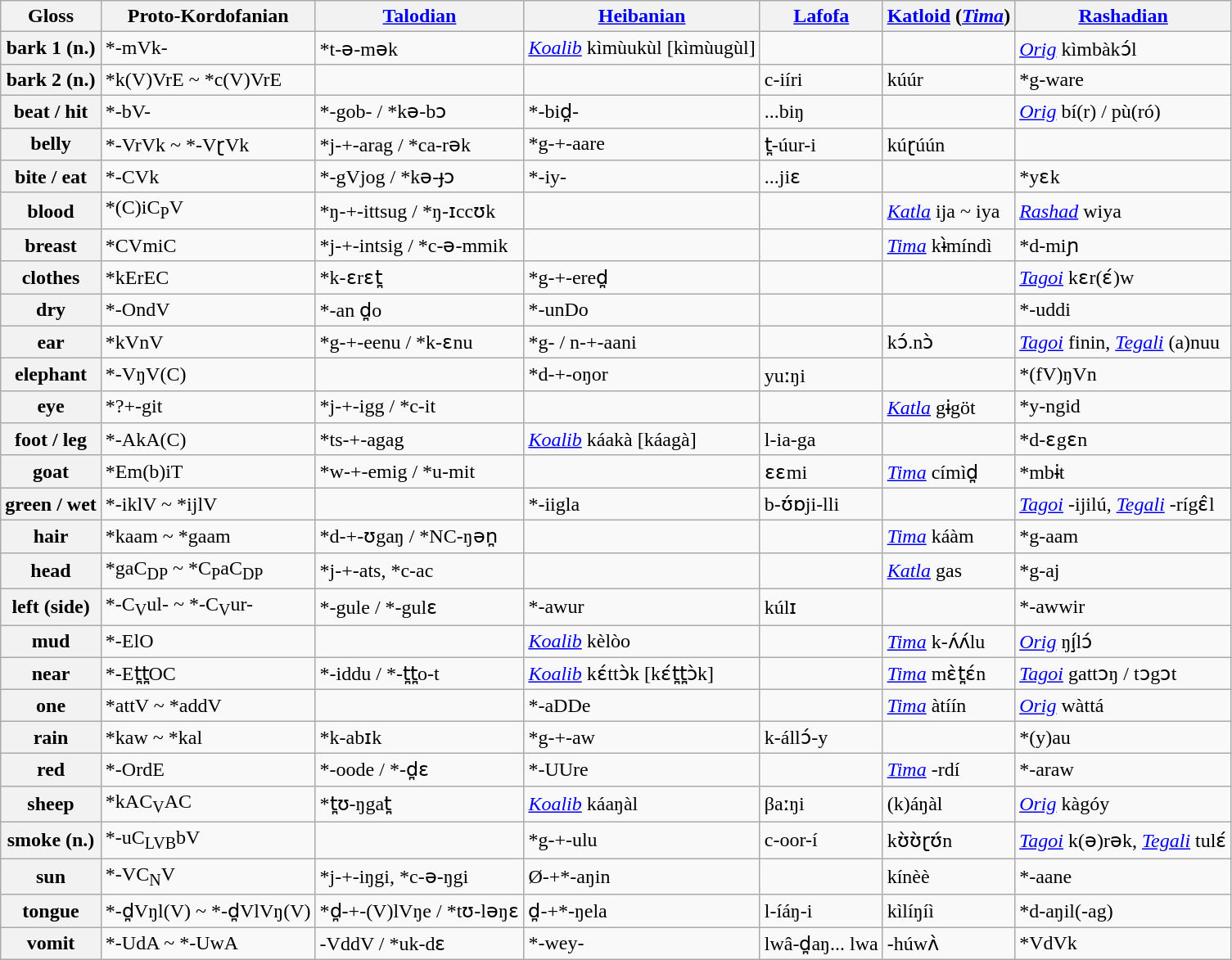<table class="wikitable sortable">
<tr>
<th>Gloss</th>
<th>Proto-Kordofanian</th>
<th><a href='#'>Talodian</a></th>
<th><a href='#'>Heibanian</a></th>
<th><a href='#'>Lafofa</a></th>
<th><a href='#'>Katloid</a> (<em><a href='#'>Tima</a></em>)</th>
<th><a href='#'>Rashadian</a></th>
</tr>
<tr>
<th>bark 1 (n.)</th>
<td>*-mVk-</td>
<td>*t-ə-mək</td>
<td><em><a href='#'>Koalib</a></em> kìmùukùl [kìmùugùl]</td>
<td></td>
<td></td>
<td><em><a href='#'>Orig</a></em> kìmbàkɔ́l</td>
</tr>
<tr>
<th>bark 2 (n.)</th>
<td>*k(V)VrE ~ *c(V)VrE</td>
<td></td>
<td></td>
<td>c-iíri</td>
<td>kúúr</td>
<td>*g-ware</td>
</tr>
<tr>
<th>beat / hit</th>
<td>*-bV-</td>
<td>*-gob- / *kə-bɔ</td>
<td>*-bid̪-</td>
<td>...biŋ</td>
<td></td>
<td><em><a href='#'>Orig</a></em> bí(r) / pù(ró)</td>
</tr>
<tr>
<th>belly</th>
<td>*-VrVk ~ *-VɽVk</td>
<td>*j-+-arag / *ca-rək</td>
<td>*g-+-aare</td>
<td>t̪-úur-i</td>
<td>kúɽúún</td>
<td></td>
</tr>
<tr>
<th>bite / eat</th>
<td>*-CVk</td>
<td>*-gVjog / *kə-ɟɔ</td>
<td>*-iy-</td>
<td>...jiɛ</td>
<td></td>
<td>*yɛk</td>
</tr>
<tr>
<th>blood</th>
<td>*(C)iC<sub>P</sub>V</td>
<td>*ŋ-+-ittsug / *ŋ-ɪccʊk</td>
<td></td>
<td></td>
<td><em><a href='#'>Katla</a></em> ija ~ iya</td>
<td><em><a href='#'>Rashad</a></em> wiya</td>
</tr>
<tr>
<th>breast</th>
<td>*CVmiC</td>
<td>*j-+-intsig / *c-ə-mmik</td>
<td></td>
<td></td>
<td><em><a href='#'>Tima</a></em> kɨ̀míndì</td>
<td>*d-miɲ</td>
</tr>
<tr>
<th>clothes</th>
<td>*kErEC</td>
<td>*k-ɛrɛt̪</td>
<td>*g-+-ered̪</td>
<td></td>
<td></td>
<td><em><a href='#'>Tagoi</a></em> kɛr(ɛ́)w</td>
</tr>
<tr>
<th>dry</th>
<td>*-OndV</td>
<td>*-an d̪o</td>
<td>*-unDo</td>
<td></td>
<td></td>
<td>*-uddi</td>
</tr>
<tr>
<th>ear</th>
<td>*kVnV</td>
<td>*g-+-eenu / *k-ɛnu</td>
<td>*g- / n-+-aani</td>
<td></td>
<td>kɔ́.nɔ̀</td>
<td><em><a href='#'>Tagoi</a></em> finin, <em><a href='#'>Tegali</a></em> (a)nuu</td>
</tr>
<tr>
<th>elephant</th>
<td>*-VŋV(C)</td>
<td></td>
<td>*d-+-oŋor</td>
<td>yuːŋi</td>
<td></td>
<td>*(fV)ŋVn</td>
</tr>
<tr>
<th>eye</th>
<td>*?+-git</td>
<td>*j-+-igg / *c-it</td>
<td></td>
<td></td>
<td><em><a href='#'>Katla</a></em> gɨgöt</td>
<td>*y-ngid</td>
</tr>
<tr>
<th>foot / leg</th>
<td>*-AkA(C)</td>
<td>*ts-+-agag</td>
<td><em><a href='#'>Koalib</a></em> káakà [káagà]</td>
<td>l-ia-ga</td>
<td></td>
<td>*d-ɛgɛn</td>
</tr>
<tr>
<th>goat</th>
<td>*Em(b)iT</td>
<td>*w-+-emig / *u-mit</td>
<td></td>
<td>ɛɛmi</td>
<td><em><a href='#'>Tima</a></em> címìd̪</td>
<td>*mbɨt</td>
</tr>
<tr>
<th>green / wet</th>
<td>*-iklV ~ *ijlV</td>
<td></td>
<td>*-iigla</td>
<td>b-ʊ́ɒji-lli</td>
<td></td>
<td><em><a href='#'>Tagoi</a></em> -ijilú, <em><a href='#'>Tegali</a></em> -rígɛ̂l</td>
</tr>
<tr>
<th>hair</th>
<td>*kaam ~ *gaam</td>
<td>*d-+-ʊgaŋ / *NC-ŋən̪</td>
<td></td>
<td></td>
<td><em><a href='#'>Tima</a></em> káàm</td>
<td>*g-aam</td>
</tr>
<tr>
<th>head</th>
<td>*gaC<sub>DP</sub> ~ *C<sub>P</sub>aC<sub>DP</sub></td>
<td>*j-+-ats, *c-ac</td>
<td></td>
<td></td>
<td><em><a href='#'>Katla</a></em> gas</td>
<td>*g-aj</td>
</tr>
<tr>
<th>left (side)</th>
<td>*-C<sub>V</sub>ul- ~ *-C<sub>V</sub>ur-</td>
<td>*-gule / *-gulɛ</td>
<td>*-awur</td>
<td>kúlɪ</td>
<td></td>
<td>*-awwir</td>
</tr>
<tr>
<th>mud</th>
<td>*-ElO</td>
<td></td>
<td><em><a href='#'>Koalib</a></em> kèlòo</td>
<td></td>
<td><em><a href='#'>Tima</a></em> k-ʌ́ʌ́lu</td>
<td><em><a href='#'>Orig</a></em> ŋí̧lɔ́</td>
</tr>
<tr>
<th>near</th>
<td>*-Et̪t̪OC</td>
<td>*-iddu / *-t̪t̪o-t</td>
<td><em><a href='#'>Koalib</a></em> kɛ́ttɔ̀k [kɛ́t̪t̪ɔ̀k]</td>
<td></td>
<td><em><a href='#'>Tima</a></em> mɛ̀t̪ɛ́n</td>
<td><em><a href='#'>Tagoi</a></em> gattɔŋ / tɔgɔt</td>
</tr>
<tr>
<th>one</th>
<td>*attV ~ *addV</td>
<td></td>
<td>*-aDDe</td>
<td></td>
<td><em><a href='#'>Tima</a></em> àtíín</td>
<td><em><a href='#'>Orig</a></em> wàttá</td>
</tr>
<tr>
<th>rain</th>
<td>*kaw ~ *kal</td>
<td>*k-abɪk</td>
<td>*g-+-aw</td>
<td>k-állɔ́-y</td>
<td></td>
<td>*(y)au</td>
</tr>
<tr>
<th>red</th>
<td>*-OrdE</td>
<td>*-oode / *-d̪ɛ</td>
<td>*-UUre</td>
<td></td>
<td><em><a href='#'>Tima</a></em> -rdí</td>
<td>*-araw</td>
</tr>
<tr>
<th>sheep</th>
<td>*kAC<sub>V</sub>AC</td>
<td>*t̪ʊ-ŋgat̪</td>
<td><em><a href='#'>Koalib</a></em> káaŋàl</td>
<td>βaːŋi</td>
<td>(k)áŋàl</td>
<td><em><a href='#'>Orig</a></em> kàgóy</td>
</tr>
<tr>
<th>smoke (n.)</th>
<td>*-uC<sub>LVB</sub>bV</td>
<td></td>
<td>*g-+-ulu</td>
<td>c-oor-í</td>
<td>kʊ̀ʊ̀ɽʊ́n</td>
<td><em><a href='#'>Tagoi</a></em> k(ə)rək, <em><a href='#'>Tegali</a></em> tulɛ́</td>
</tr>
<tr>
<th>sun</th>
<td>*-VC<sub>N</sub>V</td>
<td>*j-+-iŋgi, *c-ə-ŋgi</td>
<td>Ø-+*-aŋin</td>
<td></td>
<td>kínèè</td>
<td>*-aane</td>
</tr>
<tr>
<th>tongue</th>
<td>*-d̪Vŋl(V) ~ *-d̪VlVŋ(V)</td>
<td>*d̪-+-(V)lVŋe / *tʊ-ləŋɛ</td>
<td>d̪-+*-ŋela</td>
<td>l-íáŋ-i</td>
<td>kìlíŋíì</td>
<td>*d-aŋil(-ag)</td>
</tr>
<tr>
<th>vomit</th>
<td>*-UdA ~ *-UwA</td>
<td>-VddV / *uk-dɛ</td>
<td>*-wey-</td>
<td>lwâ-d̪aŋ... lwa</td>
<td>-húwʌ̀</td>
<td>*VdVk</td>
</tr>
</table>
